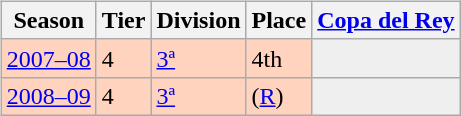<table>
<tr>
<td valign="top" width=0%><br><table class="wikitable">
<tr style="background:#f0f6fa;">
<th>Season</th>
<th>Tier</th>
<th>Division</th>
<th>Place</th>
<th><a href='#'>Copa del Rey</a></th>
</tr>
<tr>
<td style="background:#FFD3BD;"><a href='#'>2007–08</a></td>
<td style="background:#FFD3BD;">4</td>
<td style="background:#FFD3BD;"><a href='#'>3ª</a></td>
<td style="background:#FFD3BD;">4th</td>
<td style="background:#efefef;"></td>
</tr>
<tr>
<td style="background:#FFD3BD;"><a href='#'>2008–09</a></td>
<td style="background:#FFD3BD;">4</td>
<td style="background:#FFD3BD;"><a href='#'>3ª</a></td>
<td style="background:#FFD3BD;">(<a href='#'>R</a>)</td>
<th style="background:#efefef;"></th>
</tr>
</table>
</td>
</tr>
</table>
